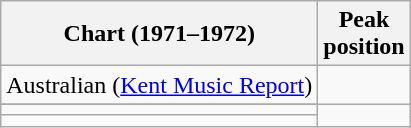<table class="wikitable sortable">
<tr>
<th align="left">Chart (1971–1972)</th>
<th align="left">Peak<br>position</th>
</tr>
<tr>
<td>Australian (<a href='#'>Kent Music Report</a>)</td>
<td></td>
</tr>
<tr>
</tr>
<tr>
</tr>
<tr>
<td></td>
</tr>
<tr>
<td></td>
</tr>
</table>
